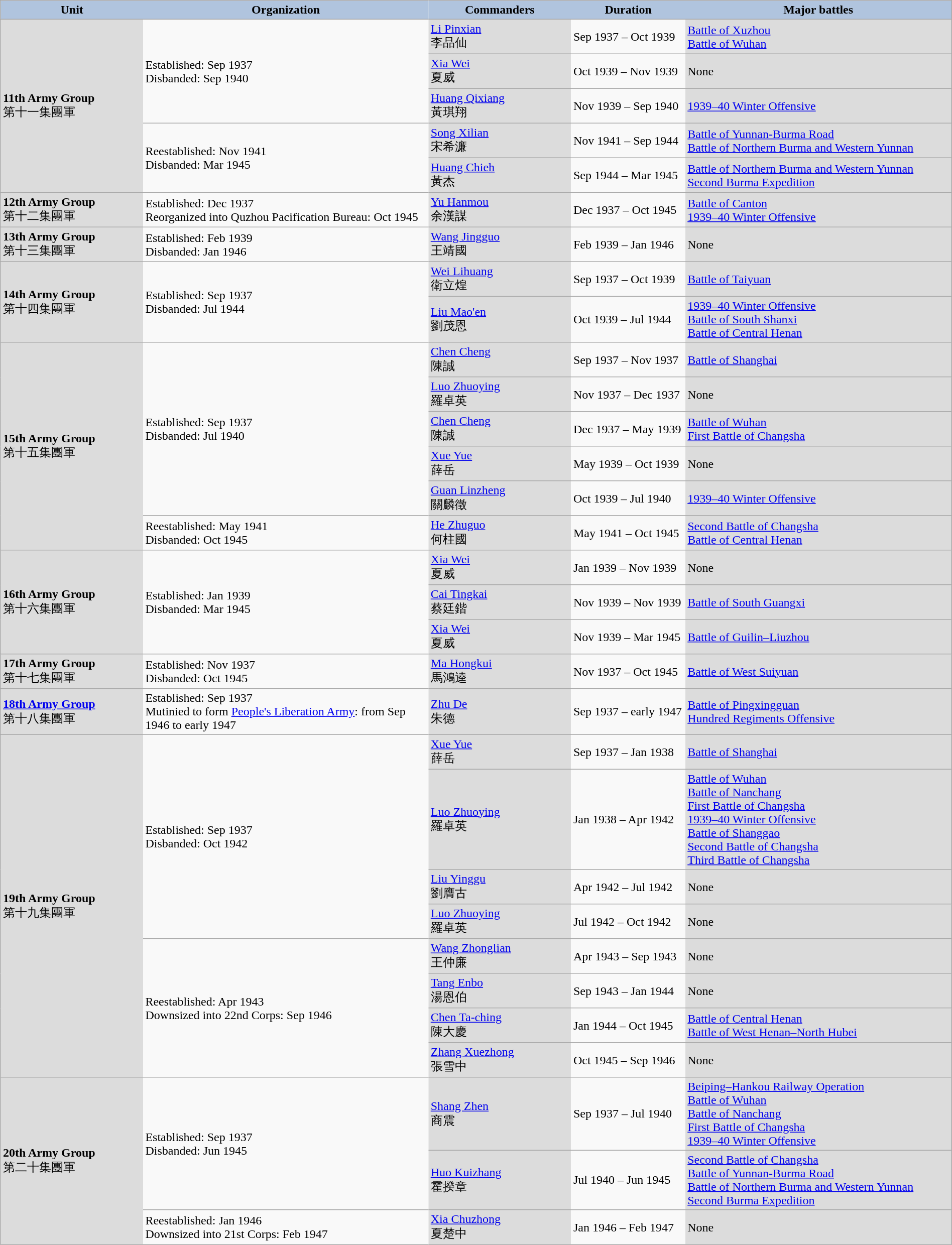<table cellpadding="3" width="100%" style="margin: 1em 1em 1em 0; background: #f9f9f9; border: 1px #aaa solid; border-collapse: collapse;">
<tr style="background: lightsteelblue;">
<th width="15%" scope=col>Unit</th>
<th width="30%" scope=col>Organization</th>
<th width="15%" scope=col>Commanders</th>
<th width="12%" scope=col>Duration</th>
<th width="28%" scope=col>Major battles</th>
</tr>
<tr style="border: 1px #aaa solid; padding: 0.2em;">
<td style="background: gainsboro;" rowspan=5><strong>11th Army Group</strong> <br> 第十一集團軍</td>
<td rowspan=3>Established: Sep 1937 <br> Disbanded: Sep 1940</td>
<td style="background: gainsboro;"><a href='#'>Li Pinxian</a> <br> 李品仙</td>
<td>Sep 1937 – Oct 1939</td>
<td style="background: gainsboro;"><a href='#'>Battle of Xuzhou</a> <br> <a href='#'>Battle of Wuhan</a></td>
</tr>
<tr style="border: 1px #aaa solid; padding: 0.2em;">
<td style="background: gainsboro;"><a href='#'>Xia Wei</a> <br> 夏威</td>
<td>Oct 1939 – Nov 1939</td>
<td style="background: gainsboro;">None</td>
</tr>
<tr style="border: 1px #aaa solid; padding: 0.2em;">
<td style="background: gainsboro;"><a href='#'>Huang Qixiang</a> <br> 黃琪翔</td>
<td>Nov 1939 – Sep 1940</td>
<td style="background: gainsboro;"><a href='#'>1939–40 Winter Offensive</a></td>
</tr>
<tr style="border: 1px #aaa solid; padding: 0.2em;">
<td rowspan=2>Reestablished: Nov 1941 <br> Disbanded: Mar 1945</td>
<td style="background: gainsboro;"><a href='#'>Song Xilian</a> <br> 宋希濂</td>
<td>Nov 1941 – Sep 1944</td>
<td style="background: gainsboro;"><a href='#'>Battle of Yunnan-Burma Road</a> <br> <a href='#'>Battle of Northern Burma and Western Yunnan</a></td>
</tr>
<tr style="border: 1px #aaa solid; padding: 0.2em;">
<td style="background: gainsboro;"><a href='#'>Huang Chieh</a> <br> 黃杰</td>
<td>Sep 1944 – Mar 1945</td>
<td style="background: gainsboro;"><a href='#'>Battle of Northern Burma and Western Yunnan</a> <br> <a href='#'>Second Burma Expedition</a></td>
</tr>
<tr style="border: 1px #aaa solid; padding: 0.2em;">
<td style="background: gainsboro;"><strong>12th Army Group</strong> <br> 第十二集團軍</td>
<td>Established: Dec 1937 <br> Reorganized into Quzhou Pacification Bureau: Oct 1945</td>
<td style="background: gainsboro;"><a href='#'>Yu Hanmou</a> <br> 余漢謀</td>
<td>Dec 1937 – Oct 1945</td>
<td style="background: gainsboro;"><a href='#'>Battle of Canton</a> <br> <a href='#'>1939–40 Winter Offensive</a></td>
</tr>
<tr style="border: 1px #aaa solid; padding: 0.2em;">
<td style="background: gainsboro;"><strong>13th Army Group</strong> <br> 第十三集團軍</td>
<td>Established: Feb 1939 <br> Disbanded: Jan 1946</td>
<td style="background: gainsboro;"><a href='#'>Wang Jingguo</a> <br> 王靖國</td>
<td>Feb 1939 – Jan 1946</td>
<td style="background: gainsboro;">None</td>
</tr>
<tr style="border: 1px #aaa solid; padding: 0.2em;">
<td style="background: gainsboro;" rowspan=2><strong>14th Army Group</strong> <br> 第十四集團軍</td>
<td rowspan=2>Established: Sep 1937 <br> Disbanded: Jul 1944</td>
<td style="background: gainsboro;"><a href='#'>Wei Lihuang</a> <br> 衛立煌</td>
<td>Sep 1937 – Oct 1939</td>
<td style="background: gainsboro;"><a href='#'>Battle of Taiyuan</a></td>
</tr>
<tr style="border: 1px #aaa solid; padding: 0.2em;">
<td style="background: gainsboro;"><a href='#'>Liu Mao'en</a> <br> 劉茂恩</td>
<td>Oct 1939 – Jul 1944</td>
<td style="background: gainsboro;"><a href='#'>1939–40 Winter Offensive</a> <br> <a href='#'>Battle of South Shanxi</a> <br> <a href='#'>Battle of Central Henan</a></td>
</tr>
<tr style="border: 1px #aaa solid; padding: 0.2em;">
<td style="background: gainsboro;" rowspan=6><strong>15th Army Group</strong> <br> 第十五集團軍</td>
<td rowspan=5>Established: Sep 1937 <br> Disbanded: Jul 1940</td>
<td style="background: gainsboro;"><a href='#'>Chen Cheng</a> <br> 陳誠</td>
<td>Sep 1937 – Nov 1937</td>
<td style="background: gainsboro;"><a href='#'>Battle of Shanghai</a></td>
</tr>
<tr style="border: 1px #aaa solid; padding: 0.2em;">
<td style="background: gainsboro;"><a href='#'>Luo Zhuoying</a> <br> 羅卓英</td>
<td>Nov 1937 – Dec 1937</td>
<td style="background: gainsboro;">None</td>
</tr>
<tr style="border: 1px #aaa solid; padding: 0.2em;">
<td style="background: gainsboro;"><a href='#'>Chen Cheng</a> <br> 陳誠</td>
<td>Dec 1937 – May 1939</td>
<td style="background: gainsboro;"><a href='#'>Battle of Wuhan</a> <br> <a href='#'>First Battle of Changsha</a></td>
</tr>
<tr style="border: 1px #aaa solid; padding: 0.2em;">
<td style="background: gainsboro;"><a href='#'>Xue Yue</a> <br> 薛岳</td>
<td>May 1939 – Oct 1939</td>
<td style="background: gainsboro;">None</td>
</tr>
<tr style="border: 1px #aaa solid; padding: 0.2em;">
<td style="background: gainsboro;"><a href='#'>Guan Linzheng</a> <br> 關麟徵</td>
<td>Oct 1939 – Jul 1940</td>
<td style="background: gainsboro;"><a href='#'>1939–40 Winter Offensive</a></td>
</tr>
<tr style="border: 1px #aaa solid; padding: 0.2em;">
<td>Reestablished: May 1941 <br> Disbanded: Oct 1945</td>
<td style="background: gainsboro;"><a href='#'>He Zhuguo</a> <br> 何柱國</td>
<td>May 1941 – Oct 1945</td>
<td style="background: gainsboro;"><a href='#'>Second Battle of Changsha</a> <br> <a href='#'>Battle of Central Henan</a></td>
</tr>
<tr style="border: 1px #aaa solid; padding: 0.2em;">
<td style="background: gainsboro;" rowspan=3><strong>16th Army Group</strong> <br> 第十六集團軍</td>
<td rowspan=3>Established: Jan 1939 <br>  Disbanded: Mar 1945</td>
<td style="background: gainsboro;"><a href='#'>Xia Wei</a> <br> 夏威</td>
<td>Jan 1939 – Nov 1939</td>
<td style="background: gainsboro;">None</td>
</tr>
<tr style="border: 1px #aaa solid; padding: 0.2em;">
<td style="background: gainsboro;"><a href='#'>Cai Tingkai</a> <br> 蔡廷鍇</td>
<td>Nov 1939 – Nov 1939</td>
<td style="background: gainsboro;"><a href='#'>Battle of South Guangxi</a></td>
</tr>
<tr style="border: 1px #aaa solid; padding: 0.2em;">
<td style="background: gainsboro;"><a href='#'>Xia Wei</a> <br> 夏威</td>
<td>Nov 1939 – Mar 1945</td>
<td style="background: gainsboro;"><a href='#'>Battle of Guilin–Liuzhou</a></td>
</tr>
<tr style="border: 1px #aaa solid; padding: 0.2em;">
<td style="background: gainsboro;"><strong>17th Army Group</strong> <br> 第十七集團軍</td>
<td>Established: Nov 1937 <br> Disbanded: Oct 1945</td>
<td style="background: gainsboro;"><a href='#'>Ma Hongkui</a> <br> 馬鴻逵</td>
<td>Nov 1937 – Oct 1945</td>
<td style="background: gainsboro;"><a href='#'>Battle of West Suiyuan</a></td>
</tr>
<tr style="border: 1px #aaa solid; padding: 0.2em;">
<td style="background: gainsboro;"><strong><a href='#'>18th Army Group</a></strong> <br> 第十八集團軍</td>
<td>Established: Sep 1937 <br> Mutinied to form <a href='#'>People's Liberation Army</a>: from Sep 1946 to early 1947</td>
<td style="background: gainsboro;"><a href='#'>Zhu De</a> <br> 朱德</td>
<td>Sep 1937 – early 1947</td>
<td style="background: gainsboro;"><a href='#'>Battle of Pingxingguan</a> <br> <a href='#'>Hundred Regiments Offensive</a></td>
</tr>
<tr style="border: 1px #aaa solid; padding: 0.2em;">
<td style="background: gainsboro;" rowspan=8><strong>19th Army Group</strong> <br> 第十九集團軍</td>
<td rowspan=4>Established: Sep 1937 <br> Disbanded: Oct 1942</td>
<td style="background: gainsboro;"><a href='#'>Xue Yue</a> <br> 薛岳</td>
<td>Sep 1937 – Jan 1938</td>
<td style="background: gainsboro;"><a href='#'>Battle of Shanghai</a></td>
</tr>
<tr style="border: 1px #aaa solid; padding: 0.2em;">
<td style="background: gainsboro;"><a href='#'>Luo Zhuoying</a> <br> 羅卓英</td>
<td>Jan 1938 – Apr 1942</td>
<td style="background: gainsboro;"><a href='#'>Battle of Wuhan</a> <br> <a href='#'>Battle of Nanchang</a> <br> <a href='#'>First Battle of Changsha</a> <br> <a href='#'>1939–40 Winter Offensive</a> <br> <a href='#'>Battle of Shanggao</a> <br> <a href='#'>Second Battle of Changsha</a> <br> <a href='#'>Third Battle of Changsha</a></td>
</tr>
<tr style="border: 1px #aaa solid; padding: 0.2em;">
<td style="background: gainsboro;"><a href='#'>Liu Yinggu</a> <br> 劉膺古</td>
<td>Apr 1942 – Jul 1942</td>
<td style="background: gainsboro;">None</td>
</tr>
<tr style="border: 1px #aaa solid; padding: 0.2em;">
<td style="background: gainsboro;"><a href='#'>Luo Zhuoying</a> <br> 羅卓英</td>
<td>Jul 1942 – Oct 1942</td>
<td style="background: gainsboro;">None</td>
</tr>
<tr style="border: 1px #aaa solid; padding: 0.2em;">
<td rowspan=4>Reestablished: Apr 1943 <br> Downsized into 22nd Corps: Sep 1946</td>
<td style="background: gainsboro;"><a href='#'>Wang Zhonglian</a> <br> 王仲廉</td>
<td>Apr 1943 – Sep 1943</td>
<td style="background: gainsboro;">None</td>
</tr>
<tr style="border: 1px #aaa solid; padding: 0.2em;">
<td style="background: gainsboro;"><a href='#'>Tang Enbo</a> <br> 湯恩伯</td>
<td>Sep 1943 – Jan 1944</td>
<td style="background: gainsboro;">None</td>
</tr>
<tr style="border: 1px #aaa solid; padding: 0.2em;">
<td style="background: gainsboro;"><a href='#'>Chen Ta-ching</a> <br> 陳大慶</td>
<td>Jan 1944 – Oct 1945</td>
<td style="background: gainsboro;"><a href='#'>Battle of Central Henan</a> <br> <a href='#'>Battle of West Henan–North Hubei</a></td>
</tr>
<tr style="border: 1px #aaa solid; padding: 0.2em;">
<td style="background: gainsboro;"><a href='#'>Zhang Xuezhong</a> <br> 張雪中</td>
<td>Oct 1945 – Sep 1946</td>
<td style="background: gainsboro;">None</td>
</tr>
<tr style="border: 1px #aaa solid; padding: 0.2em;">
<td style="background: gainsboro;" rowspan=3><strong>20th Army Group</strong> <br> 第二十集團軍</td>
<td rowspan=2>Established: Sep 1937 <br> Disbanded: Jun 1945</td>
<td style="background: gainsboro;"><a href='#'>Shang Zhen</a> <br> 商震</td>
<td>Sep 1937 – Jul 1940</td>
<td style="background: gainsboro;"><a href='#'>Beiping–Hankou Railway Operation</a> <br> <a href='#'>Battle of Wuhan</a> <br> <a href='#'>Battle of Nanchang</a> <br> <a href='#'>First Battle of Changsha</a> <br> <a href='#'>1939–40 Winter Offensive</a></td>
</tr>
<tr style="border: 1px #aaa solid; padding: 0.2em;">
<td style="background: gainsboro;"><a href='#'>Huo Kuizhang</a> <br> 霍揆章</td>
<td>Jul 1940 – Jun 1945</td>
<td style="background: gainsboro;"><a href='#'>Second Battle of Changsha</a> <br> <a href='#'>Battle of Yunnan-Burma Road</a> <br> <a href='#'>Battle of Northern Burma and Western Yunnan</a> <br> <a href='#'>Second Burma Expedition</a></td>
</tr>
<tr style="border: 1px #aaa solid; padding: 0.2em;">
<td>Reestablished: Jan 1946 <br> Downsized into 21st Corps: Feb 1947</td>
<td style="background: gainsboro;"><a href='#'>Xia Chuzhong</a> <br> 夏楚中</td>
<td>Jan 1946 – Feb 1947</td>
<td style="background: gainsboro;">None</td>
</tr>
</table>
